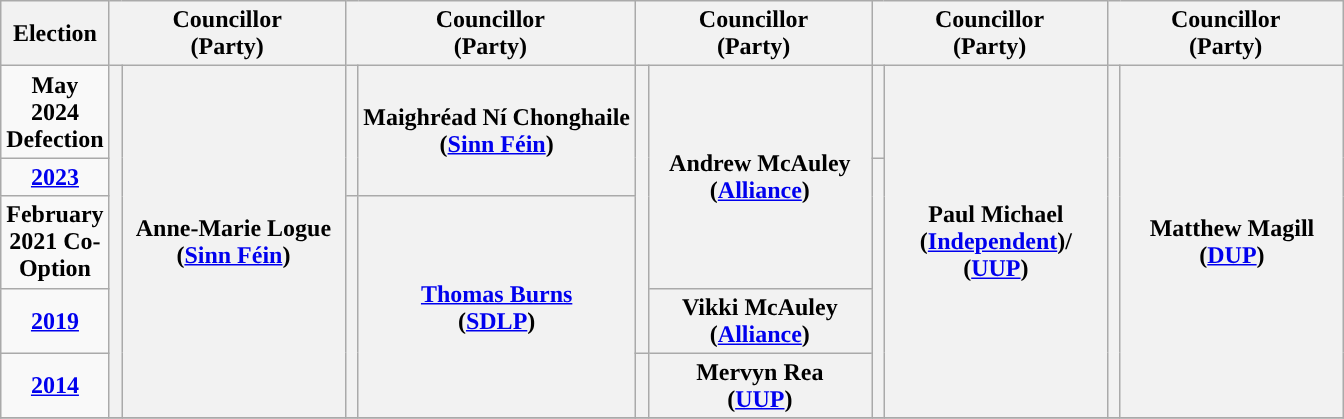<table class="wikitable" style="text-align:center">
<tr>
<th scope="col" width="50">Election</th>
<th scope="col" width="150" colspan = "2">Councillor<br> (Party)</th>
<th scope="col" width="150" colspan = "2">Councillor<br> (Party)</th>
<th scope="col" width="150" colspan = "2">Councillor<br> (Party)</th>
<th scope="col" width="150" colspan = "2">Councillor<br> (Party)</th>
<th scope="col" width="150" colspan = "2">Councillor<br> (Party)</th>
</tr>
<tr>
<td><strong>May 2024 Defection</strong></td>
<th rowspan="5" width="1" style="background-color: "></th>
<th rowspan = "5">Anne-Marie Logue <br> (<a href='#'>Sinn Féin</a>)</th>
<th rowspan="2" width="1" style="background-color: "></th>
<th rowspan = "2">Maighréad Ní Chonghaile <br> (<a href='#'>Sinn Féin</a>)</th>
<th rowspan="4" width="1" style="background-color: "></th>
<th rowspan = "3">Andrew McAuley <br> (<a href='#'>Alliance</a>)</th>
<th rowspan="1" width="1" style="background-color: "></th>
<th rowspan = "5">Paul Michael <br> (<a href='#'>Independent</a>)/ <br> (<a href='#'>UUP</a>)</th>
<th rowspan="5" width="1" style="background-color: "></th>
<th rowspan = "5">Matthew Magill <br> (<a href='#'>DUP</a>)</th>
</tr>
<tr>
<td><strong><a href='#'>2023</a></strong></td>
<th rowspan="4" width="1" style="background-color: "></th>
</tr>
<tr>
<td><strong>February 2021 Co-Option</strong></td>
<th rowspan="3" width="1" style="background-color: "></th>
<th rowspan = "3"><a href='#'>Thomas Burns</a> <br> (<a href='#'>SDLP</a>)</th>
</tr>
<tr>
<td><strong><a href='#'>2019</a></strong></td>
<th rowspan = "1">Vikki McAuley <br> (<a href='#'>Alliance</a>)</th>
</tr>
<tr>
<td><strong><a href='#'>2014</a></strong></td>
<th rowspan="1" width="1" style="background-color: "></th>
<th rowspan = "1">Mervyn Rea <br> (<a href='#'>UUP</a>)</th>
</tr>
<tr>
</tr>
</table>
